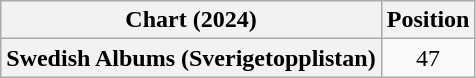<table class="wikitable plainrowheaders" style="text-align:center;">
<tr>
<th scope="col">Chart (2024)</th>
<th scope="col">Position</th>
</tr>
<tr>
<th scope="row">Swedish Albums (Sverigetopplistan)</th>
<td>47</td>
</tr>
</table>
